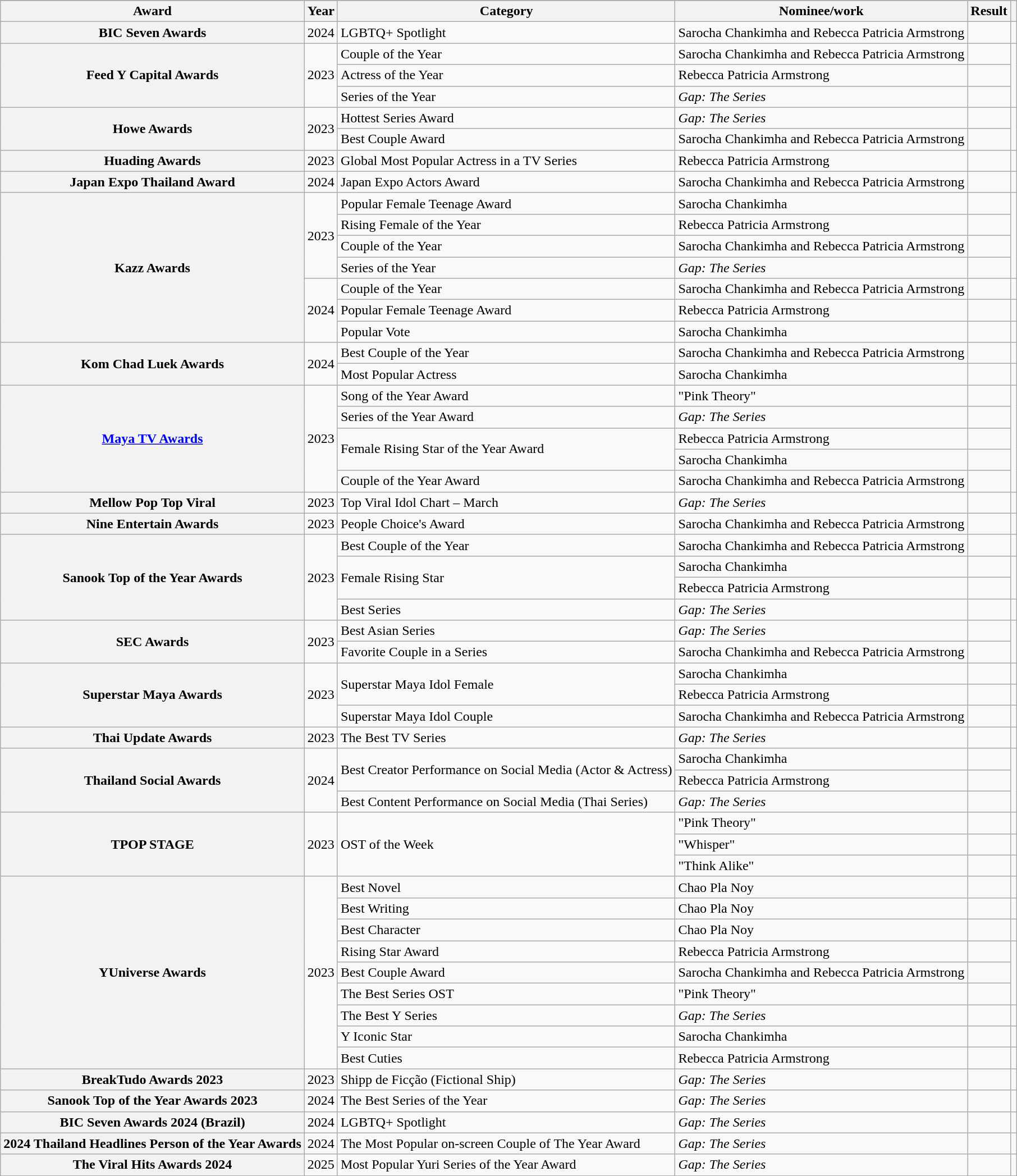<table class="wikitable sortable plainrowheaders">
<tr style="background:#ccc; text-align:center;">
</tr>
<tr>
<th scope="col">Award</th>
<th scope="col">Year</th>
<th scope="col">Category</th>
<th scope="col">Nominee/work</th>
<th scope="col">Result</th>
<th scope="col" class="unsortable"></th>
</tr>
<tr>
<th scope="row">BIC Seven Awards</th>
<td style="text-align:center;">2024</td>
<td>LGBTQ+ Spotlight</td>
<td>Sarocha Chankimha and Rebecca Patricia Armstrong</td>
<td></td>
<td style="text-align:center;"></td>
</tr>
<tr>
<th scope="row" rowspan="3">Feed Y Capital Awards</th>
<td rowspan="3">2023</td>
<td>Couple of the Year</td>
<td>Sarocha Chankimha and Rebecca Patricia Armstrong</td>
<td></td>
<td style="text-align:center;" rowspan=3></td>
</tr>
<tr>
<td>Actress of the Year</td>
<td>Rebecca Patricia Armstrong</td>
<td></td>
</tr>
<tr>
<td>Series of the Year</td>
<td><em>Gap: The Series</em></td>
<td></td>
</tr>
<tr>
<th scope="row" rowspan="2">Howe Awards</th>
<td style="text-align:center;" rowspan="2">2023</td>
<td>Hottest Series Award</td>
<td><em>Gap: The Series</em></td>
<td></td>
<td style="text-align:center;" rowspan=2></td>
</tr>
<tr>
<td>Best Couple Award</td>
<td>Sarocha Chankimha and Rebecca Patricia Armstrong</td>
<td></td>
</tr>
<tr>
<th scope="row">Huading Awards</th>
<td style="text-align:center;">2023</td>
<td>Global Most Popular Actress in a TV Series</td>
<td>Rebecca Patricia Armstrong</td>
<td></td>
<td style="text-align:center;"></td>
</tr>
<tr>
<th scope="row">Japan Expo Thailand Award</th>
<td style="text-align:center;">2024</td>
<td>Japan Expo Actors Award</td>
<td>Sarocha Chankimha and Rebecca Patricia Armstrong</td>
<td></td>
<td style="text-align:center;"></td>
</tr>
<tr>
<th scope="row" rowspan="7">Kazz Awards</th>
<td style="text-align:center;" rowspan="4">2023</td>
<td>Popular Female Teenage Award</td>
<td>Sarocha Chankimha</td>
<td></td>
<td style="text-align:center;" rowspan=4></td>
</tr>
<tr>
<td>Rising Female of the Year</td>
<td>Rebecca Patricia Armstrong</td>
<td></td>
</tr>
<tr>
<td>Couple of the Year</td>
<td>Sarocha Chankimha and Rebecca Patricia Armstrong</td>
<td></td>
</tr>
<tr>
<td>Series of the Year</td>
<td><em>Gap: The Series</em></td>
<td></td>
</tr>
<tr>
<td style="text-align:center;" rowspan="3">2024</td>
<td>Couple of the Year</td>
<td>Sarocha Chankimha and Rebecca Patricia Armstrong</td>
<td></td>
<td style="text-align:center;"></td>
</tr>
<tr>
<td>Popular Female Teenage Award</td>
<td>Rebecca Patricia Armstrong</td>
<td></td>
<td style="text-align:center;"></td>
</tr>
<tr>
<td>Popular Vote</td>
<td>Sarocha Chankimha</td>
<td></td>
<td style="text-align:center;"></td>
</tr>
<tr>
<th scope="row" rowspan="2">Kom Chad Luek Awards</th>
<td style="text-align:center;" rowspan="2">2024</td>
<td>Best Couple of the Year</td>
<td>Sarocha Chankimha and Rebecca Patricia Armstrong</td>
<td></td>
<td style="text-align:center;"></td>
</tr>
<tr>
<td>Most Popular Actress</td>
<td>Sarocha Chankimha</td>
<td></td>
<td style="text-align:center;"></td>
</tr>
<tr>
<th scope="row" rowspan="5"><a href='#'>Maya TV Awards</a></th>
<td style="text-align:center;" rowspan="5">2023</td>
<td>Song of the Year Award</td>
<td>"Pink Theory"</td>
<td></td>
<td style="text-align:center;" rowspan=5></td>
</tr>
<tr>
<td>Series of the Year Award</td>
<td><em>Gap: The Series</em></td>
<td></td>
</tr>
<tr>
<td rowspan="2">Female Rising Star of the Year Award</td>
<td>Rebecca Patricia Armstrong</td>
<td></td>
</tr>
<tr>
<td>Sarocha Chankimha</td>
<td></td>
</tr>
<tr>
<td>Couple of the Year Award</td>
<td>Sarocha Chankimha and Rebecca Patricia Armstrong</td>
<td></td>
</tr>
<tr>
<th scope="row">Mellow Pop Top Viral</th>
<td style="text-align:center;">2023</td>
<td>Top Viral Idol Chart – March</td>
<td><em>Gap: The Series</em></td>
<td></td>
<td style="text-align:center;"></td>
</tr>
<tr>
<th scope="row">Nine Entertain Awards</th>
<td style="text-align:center;">2023</td>
<td>People Choice's Award</td>
<td>Sarocha Chankimha and Rebecca Patricia Armstrong</td>
<td></td>
<td style="text-align:center;"></td>
</tr>
<tr>
<th scope="row" rowspan="4">Sanook Top of the Year Awards</th>
<td style="text-align:center;" rowspan="4">2023</td>
<td>Best Couple of the Year</td>
<td>Sarocha Chankimha and Rebecca Patricia Armstrong</td>
<td></td>
<td style="text-align:center;"></td>
</tr>
<tr>
<td rowspan="2">Female Rising Star</td>
<td>Sarocha Chankimha</td>
<td></td>
<td style="text-align:center;" rowspan=2></td>
</tr>
<tr>
<td>Rebecca Patricia Armstrong</td>
<td></td>
</tr>
<tr>
<td>Best Series</td>
<td><em>Gap: The Series</em></td>
<td></td>
<td style="text-align:center;"></td>
</tr>
<tr>
<th scope="row" rowspan="2">SEC Awards</th>
<td style="text-align:center;" rowspan="2">2023</td>
<td>Best Asian Series</td>
<td><em>Gap: The Series</em></td>
<td></td>
<td style="text-align:center;" rowspan=2></td>
</tr>
<tr>
<td>Favorite Couple in a Series</td>
<td>Sarocha Chankimha and Rebecca Patricia Armstrong</td>
<td></td>
</tr>
<tr>
<th scope="row" rowspan="3">Superstar Maya Awards</th>
<td style="text-align:center;" rowspan="3">2023</td>
<td rowspan="2">Superstar Maya Idol Female</td>
<td>Sarocha Chankimha</td>
<td></td>
<td style="text-align:center;"></td>
</tr>
<tr>
<td>Rebecca Patricia Armstrong</td>
<td></td>
<td style="text-align:center;"></td>
</tr>
<tr>
<td>Superstar Maya Idol Couple</td>
<td>Sarocha Chankimha and Rebecca Patricia Armstrong</td>
<td></td>
<td style="text-align:center;"></td>
</tr>
<tr>
<th scope="row">Thai Update Awards</th>
<td style="text-align:center;">2023</td>
<td>The Best TV Series</td>
<td><em>Gap: The Series</em></td>
<td></td>
<td style="text-align:center;"></td>
</tr>
<tr>
<th scope="row" rowspan="3">Thailand Social Awards</th>
<td style="text-align:center;" rowspan="3">2024</td>
<td rowspan="2">Best Creator Performance on Social Media (Actor & Actress)</td>
<td>Sarocha Chankimha</td>
<td></td>
<td style="text-align:center;" rowspan=3></td>
</tr>
<tr>
<td>Rebecca Patricia Armstrong</td>
<td></td>
</tr>
<tr>
<td>Best Content Performance on Social Media (Thai Series)</td>
<td><em>Gap: The Series</em></td>
<td></td>
</tr>
<tr>
<th scope="row" rowspan="3">TPOP STAGE</th>
<td style="text-align:center;" rowspan="3">2023</td>
<td rowspan="3">OST of the Week</td>
<td>"Pink Theory"</td>
<td></td>
<td style="text-align:center;"></td>
</tr>
<tr>
<td>"Whisper"</td>
<td></td>
<td style="text-align:center;"></td>
</tr>
<tr>
<td>"Think Alike"</td>
<td></td>
<td style="text-align:center;"></td>
</tr>
<tr>
<th scope="row" rowspan="9">YUniverse Awards</th>
<td style="text-align:center;" rowspan="9">2023</td>
<td>Best Novel</td>
<td>Chao Pla Noy</td>
<td></td>
<td style="text-align:center;"></td>
</tr>
<tr>
<td>Best Writing</td>
<td>Chao Pla Noy</td>
<td></td>
<td style="text-align:center;"></td>
</tr>
<tr>
<td>Best Character</td>
<td>Chao Pla Noy</td>
<td></td>
<td style="text-align:center;"></td>
</tr>
<tr>
<td>Rising Star Award</td>
<td>Rebecca Patricia Armstrong</td>
<td></td>
<td style="text-align:center;" rowspan=3></td>
</tr>
<tr>
<td>Best Couple Award</td>
<td>Sarocha Chankimha and Rebecca Patricia Armstrong</td>
<td></td>
</tr>
<tr>
<td>The Best Series OST</td>
<td>"Pink Theory"</td>
<td></td>
</tr>
<tr>
<td>The Best Y Series</td>
<td><em>Gap: The Series</em></td>
<td></td>
<td style="text-align:center;"></td>
</tr>
<tr>
<td>Y Iconic Star</td>
<td>Sarocha Chankimha</td>
<td></td>
<td style="text-align:center;"></td>
</tr>
<tr>
<td>Best Cuties</td>
<td>Rebecca Patricia Armstrong</td>
<td></td>
<td style="text-align:center;"></td>
</tr>
<tr>
<th scope="row">BreakTudo Awards 2023</th>
<td style="text-align:center;">2023</td>
<td>Shipp de Ficção (Fictional Ship)</td>
<td><em>Gap: The Series</em></td>
<td></td>
<td style="text-align:center;"></td>
</tr>
<tr>
<th scope="row">Sanook Top of the Year Awards 2023</th>
<td style="text-align:center;">2024</td>
<td>The Best Series of the Year</td>
<td><em>Gap: The Series</em></td>
<td></td>
<td style="text-align:center;"></td>
</tr>
<tr>
<th scope="row">BIC Seven Awards 2024 (Brazil)</th>
<td style="text-align:center;">2024</td>
<td>LGBTQ+ Spotlight</td>
<td><em>Gap: The Series</em></td>
<td></td>
<td style="text-align:center;"></td>
</tr>
<tr>
<th scope="row">2024 Thailand Headlines Person of the Year Awards</th>
<td style="text-align:center;">2024</td>
<td>The Most Popular on-screen Couple of The Year Award</td>
<td><em>Gap: The Series</em></td>
<td></td>
<td style="text-align:center;"></td>
</tr>
<tr>
<th scope="row">The Viral Hits Awards 2024</th>
<td style="text-align:center;">2025</td>
<td>Most Popular Yuri Series of the Year Award</td>
<td><em>Gap: The Series</em></td>
<td></td>
<td style="text-align:center;"></td>
</tr>
<tr>
</tr>
</table>
